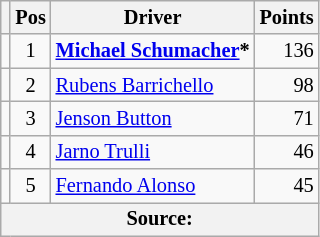<table class="wikitable" style="font-size: 85%;">
<tr>
<th></th>
<th>Pos</th>
<th>Driver</th>
<th>Points</th>
</tr>
<tr>
<td></td>
<td align="center">1</td>
<td> <strong><a href='#'>Michael Schumacher</a>*</strong></td>
<td align="right">136</td>
</tr>
<tr>
<td></td>
<td align="center">2</td>
<td> <a href='#'>Rubens Barrichello</a></td>
<td align="right">98</td>
</tr>
<tr>
<td></td>
<td align="center">3</td>
<td> <a href='#'>Jenson Button</a></td>
<td align="right">71</td>
</tr>
<tr>
<td></td>
<td align="center">4</td>
<td> <a href='#'>Jarno Trulli</a></td>
<td align="right">46</td>
</tr>
<tr>
<td></td>
<td align="center">5</td>
<td> <a href='#'>Fernando Alonso</a></td>
<td align="right">45</td>
</tr>
<tr>
<th colspan=4>Source:</th>
</tr>
</table>
